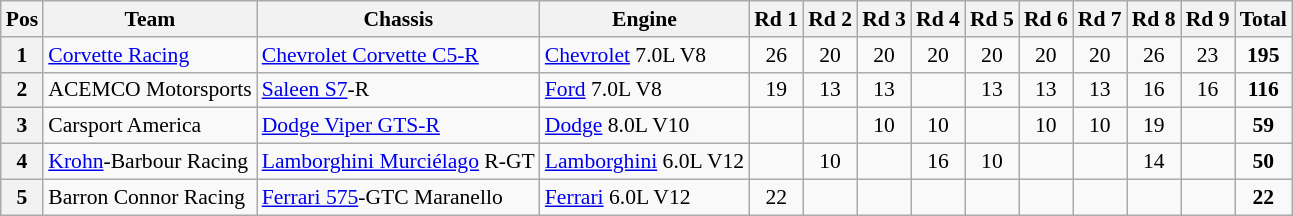<table class="wikitable" style="font-size: 90%;">
<tr>
<th>Pos</th>
<th>Team</th>
<th>Chassis</th>
<th>Engine</th>
<th>Rd 1</th>
<th>Rd 2</th>
<th>Rd 3</th>
<th>Rd 4</th>
<th>Rd 5</th>
<th>Rd 6</th>
<th>Rd 7</th>
<th>Rd 8</th>
<th>Rd 9</th>
<th>Total</th>
</tr>
<tr>
<th>1</th>
<td> <a href='#'>Corvette Racing</a></td>
<td><a href='#'>Chevrolet Corvette C5-R</a></td>
<td><a href='#'>Chevrolet</a> 7.0L V8</td>
<td align="center">26</td>
<td align="center">20</td>
<td align="center">20</td>
<td align="center">20</td>
<td align="center">20</td>
<td align="center">20</td>
<td align="center">20</td>
<td align="center">26</td>
<td align="center">23</td>
<td align="center"><strong>195</strong></td>
</tr>
<tr>
<th>2</th>
<td> ACEMCO Motorsports</td>
<td><a href='#'>Saleen S7</a>-R</td>
<td><a href='#'>Ford</a> 7.0L V8</td>
<td align="center">19</td>
<td align="center">13</td>
<td align="center">13</td>
<td></td>
<td align="center">13</td>
<td align="center">13</td>
<td align="center">13</td>
<td align="center">16</td>
<td align="center">16</td>
<td align="center"><strong>116</strong></td>
</tr>
<tr>
<th>3</th>
<td> Carsport America</td>
<td><a href='#'>Dodge Viper GTS-R</a></td>
<td><a href='#'>Dodge</a> 8.0L V10</td>
<td></td>
<td></td>
<td align="center">10</td>
<td align="center">10</td>
<td></td>
<td align="center">10</td>
<td align="center">10</td>
<td align="center">19</td>
<td></td>
<td align="center"><strong>59</strong></td>
</tr>
<tr>
<th>4</th>
<td> <a href='#'>Krohn</a>-Barbour Racing</td>
<td><a href='#'>Lamborghini Murciélago</a> R-GT</td>
<td><a href='#'>Lamborghini</a> 6.0L V12</td>
<td></td>
<td align="center">10</td>
<td></td>
<td align="center">16</td>
<td align="center">10</td>
<td></td>
<td></td>
<td align="center">14</td>
<td></td>
<td align="center"><strong>50</strong></td>
</tr>
<tr>
<th>5</th>
<td> Barron Connor Racing</td>
<td><a href='#'>Ferrari 575</a>-GTC Maranello</td>
<td><a href='#'>Ferrari</a> 6.0L V12</td>
<td align="center">22</td>
<td></td>
<td></td>
<td></td>
<td></td>
<td></td>
<td></td>
<td></td>
<td></td>
<td align="center"><strong>22</strong></td>
</tr>
</table>
